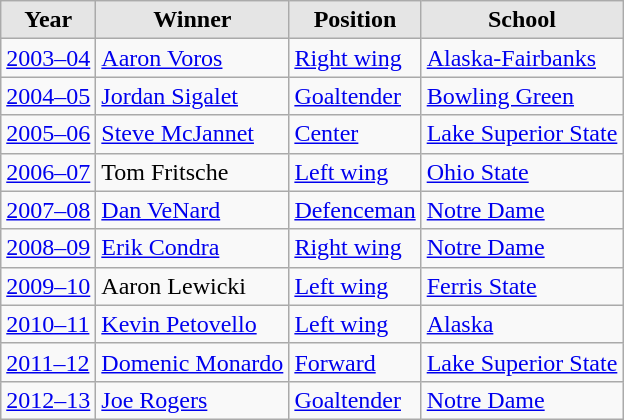<table class="wikitable sortable">
<tr>
<th style="background:#e5e5e5;">Year</th>
<th style="background:#e5e5e5;">Winner</th>
<th style="background:#e5e5e5;">Position</th>
<th style="background:#e5e5e5;">School</th>
</tr>
<tr>
<td><a href='#'>2003–04</a></td>
<td><a href='#'>Aaron Voros</a></td>
<td><a href='#'>Right wing</a></td>
<td><a href='#'>Alaska-Fairbanks</a></td>
</tr>
<tr>
<td><a href='#'>2004–05</a></td>
<td><a href='#'>Jordan Sigalet</a></td>
<td><a href='#'>Goaltender</a></td>
<td><a href='#'>Bowling Green</a></td>
</tr>
<tr>
<td><a href='#'>2005–06</a></td>
<td><a href='#'>Steve McJannet</a></td>
<td><a href='#'>Center</a></td>
<td><a href='#'>Lake Superior State</a></td>
</tr>
<tr>
<td><a href='#'>2006–07</a></td>
<td>Tom Fritsche</td>
<td><a href='#'>Left wing</a></td>
<td><a href='#'>Ohio State</a></td>
</tr>
<tr>
<td><a href='#'>2007–08</a></td>
<td><a href='#'>Dan VeNard</a></td>
<td><a href='#'>Defenceman</a></td>
<td><a href='#'>Notre Dame</a></td>
</tr>
<tr>
<td><a href='#'>2008–09</a></td>
<td><a href='#'>Erik Condra</a></td>
<td><a href='#'>Right wing</a></td>
<td><a href='#'>Notre Dame</a></td>
</tr>
<tr>
<td><a href='#'>2009–10</a></td>
<td>Aaron Lewicki</td>
<td><a href='#'>Left wing</a></td>
<td><a href='#'>Ferris State</a></td>
</tr>
<tr>
<td><a href='#'>2010–11</a></td>
<td><a href='#'>Kevin Petovello</a></td>
<td><a href='#'>Left wing</a></td>
<td><a href='#'>Alaska</a></td>
</tr>
<tr>
<td><a href='#'>2011–12</a></td>
<td><a href='#'>Domenic Monardo</a></td>
<td><a href='#'>Forward</a></td>
<td><a href='#'>Lake Superior State</a></td>
</tr>
<tr>
<td><a href='#'>2012–13</a></td>
<td><a href='#'>Joe Rogers</a></td>
<td><a href='#'>Goaltender</a></td>
<td><a href='#'>Notre Dame</a></td>
</tr>
</table>
